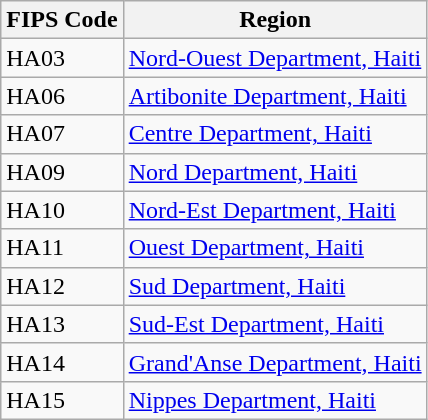<table class="wikitable">
<tr>
<th>FIPS Code</th>
<th>Region</th>
</tr>
<tr>
<td>HA03</td>
<td><a href='#'>Nord-Ouest Department, Haiti</a></td>
</tr>
<tr>
<td>HA06</td>
<td><a href='#'>Artibonite Department, Haiti</a></td>
</tr>
<tr>
<td>HA07</td>
<td><a href='#'>Centre Department, Haiti</a></td>
</tr>
<tr>
<td>HA09</td>
<td><a href='#'>Nord Department, Haiti</a></td>
</tr>
<tr>
<td>HA10</td>
<td><a href='#'>Nord-Est Department, Haiti</a></td>
</tr>
<tr>
<td>HA11</td>
<td><a href='#'>Ouest Department, Haiti</a></td>
</tr>
<tr>
<td>HA12</td>
<td><a href='#'>Sud Department, Haiti</a></td>
</tr>
<tr>
<td>HA13</td>
<td><a href='#'>Sud-Est Department, Haiti</a></td>
</tr>
<tr>
<td>HA14</td>
<td><a href='#'>Grand'Anse Department, Haiti</a></td>
</tr>
<tr>
<td>HA15</td>
<td><a href='#'>Nippes Department, Haiti</a></td>
</tr>
</table>
